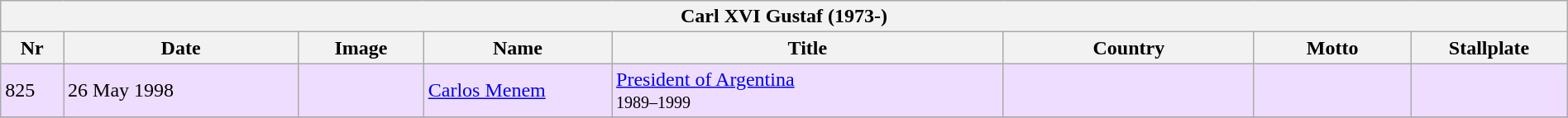<table class="wikitable" width=100%>
<tr>
<th colspan=8>Carl XVI Gustaf (1973-)</th>
</tr>
<tr>
<th width=4%>Nr</th>
<th width=15%>Date</th>
<th width=8%>Image</th>
<th width=12%>Name</th>
<th>Title</th>
<th width=16%>Country</th>
<th width=10%>Motto</th>
<th width=10%>Stallplate</th>
</tr>
<tr bgcolor="#EEDDFF">
<td>825</td>
<td>26 May 1998</td>
<td></td>
<td><a href='#'>Carlos Menem</a></td>
<td><a href='#'>President of Argentina</a><br><small>1989–1999</small></td>
<td></td>
<td></td>
<td></td>
</tr>
<tr>
</tr>
</table>
